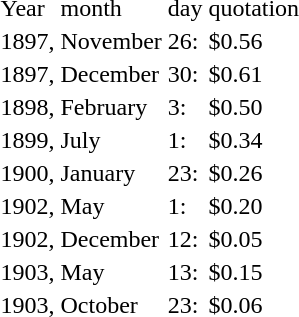<table>
<tr>
<td>Year</td>
<td>month</td>
<td>day</td>
<td>quotation</td>
</tr>
<tr --->
<td>1897,</td>
<td>November</td>
<td>26:</td>
<td>$0.56</td>
</tr>
<tr --->
<td>1897,</td>
<td>December</td>
<td>30:</td>
<td>$0.61</td>
</tr>
<tr --->
<td>1898,</td>
<td>February</td>
<td>3:</td>
<td>$0.50</td>
</tr>
<tr --->
<td>1899,</td>
<td>July</td>
<td>1:</td>
<td>$0.34</td>
</tr>
<tr --->
<td>1900,</td>
<td>January</td>
<td>23:</td>
<td>$0.26</td>
</tr>
<tr --->
<td>1902,</td>
<td>May</td>
<td>1:</td>
<td>$0.20</td>
</tr>
<tr --->
<td>1902,</td>
<td>December</td>
<td>12:</td>
<td>$0.05</td>
</tr>
<tr --->
<td>1903,</td>
<td>May</td>
<td>13:</td>
<td>$0.15</td>
</tr>
<tr --->
<td>1903,</td>
<td>October</td>
<td>23:</td>
<td>$0.06</td>
</tr>
<tr --->
</tr>
</table>
